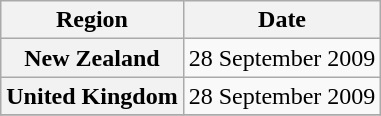<table class="wikitable plainrowheaders">
<tr>
<th scope="col">Region</th>
<th scope="col">Date</th>
</tr>
<tr>
<th scope="row">New Zealand</th>
<td>28 September 2009</td>
</tr>
<tr>
<th scope="row">United Kingdom</th>
<td>28 September 2009</td>
</tr>
<tr>
</tr>
</table>
